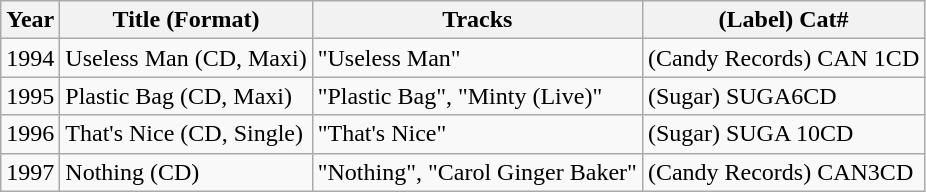<table class="wikitable">
<tr>
<th>Year</th>
<th>Title (Format)</th>
<th>Tracks</th>
<th>(Label) Cat#</th>
</tr>
<tr>
<td>1994</td>
<td>Useless Man (CD, Maxi)</td>
<td>"Useless Man"</td>
<td align="centr">(Candy Records) CAN 1CD</td>
</tr>
<tr>
<td>1995</td>
<td>Plastic Bag (CD, Maxi)</td>
<td>"Plastic Bag", "Minty (Live)"</td>
<td align="centr">(Sugar) SUGA6CD</td>
</tr>
<tr>
<td>1996</td>
<td>That's Nice (CD, Single)</td>
<td>"That's Nice"</td>
<td align="centr">(Sugar) SUGA 10CD</td>
</tr>
<tr>
<td>1997</td>
<td>Nothing (CD)</td>
<td>"Nothing", "Carol Ginger Baker"</td>
<td align="centr">(Candy Records) CAN3CD</td>
</tr>
</table>
